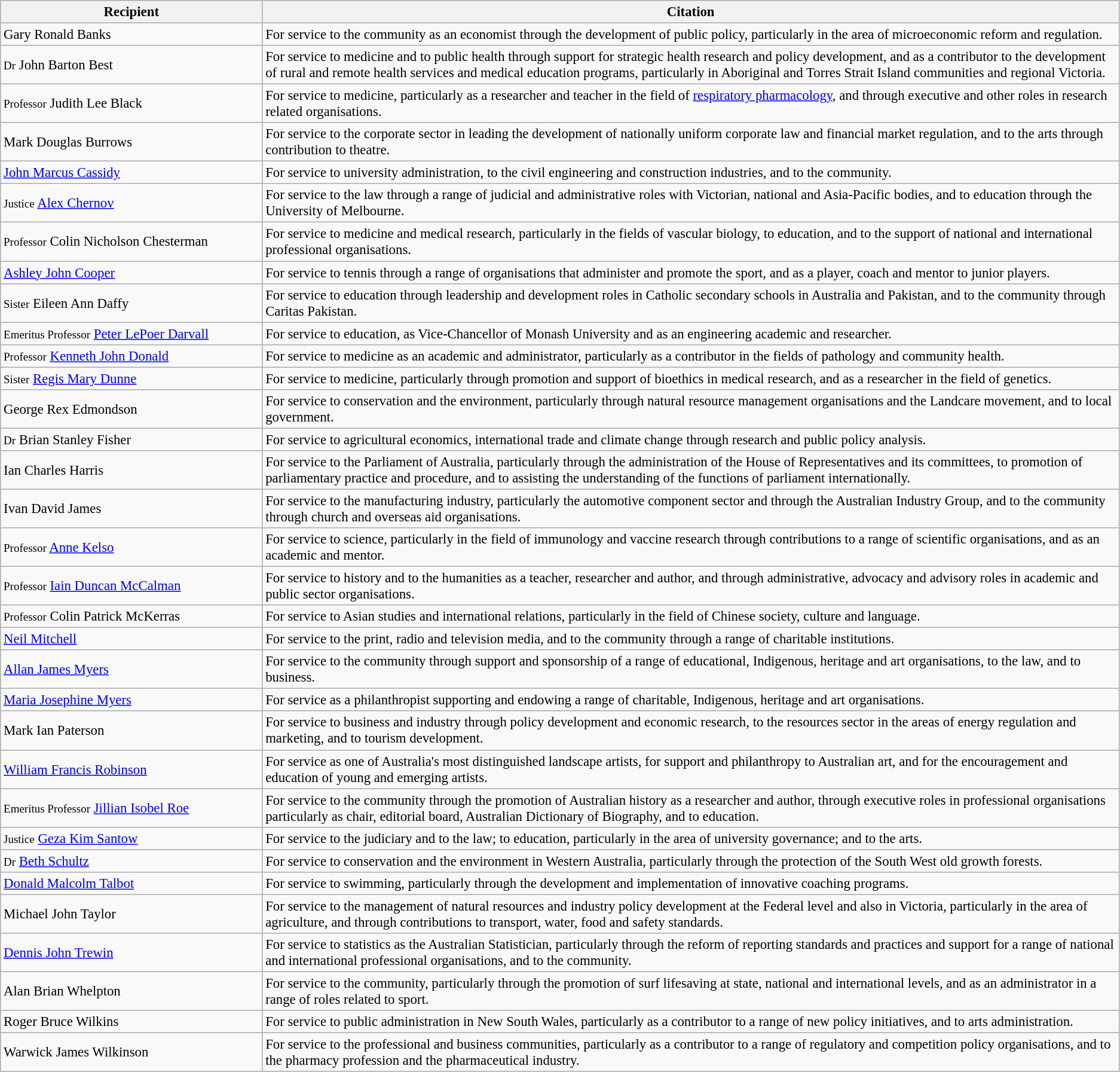<table class="wikitable" style="font-size:95%;">
<tr>
<th scope="col" width="285">Recipient</th>
<th>Citation</th>
</tr>
<tr>
<td>Gary Ronald Banks</td>
<td>For service to the community as an economist through the development of public policy, particularly in the area of microeconomic reform and regulation.</td>
</tr>
<tr>
<td><small>Dr</small> John Barton Best</td>
<td>For service to medicine and to public health through support for strategic health research and policy development, and as a contributor to the development of rural and remote health services and medical education programs, particularly in Aboriginal and Torres Strait Island communities and regional Victoria.</td>
</tr>
<tr>
<td><small>Professor</small> Judith Lee Black</td>
<td>For service to medicine, particularly as a researcher and teacher in the field of <a href='#'>respiratory pharmacology</a>, and through executive and other roles in research related organisations.</td>
</tr>
<tr>
<td>Mark Douglas Burrows</td>
<td>For service to the corporate sector in leading the development of nationally uniform corporate law and financial market regulation, and to the arts through contribution to theatre.</td>
</tr>
<tr>
<td><a href='#'>John Marcus Cassidy</a></td>
<td>For service to university administration, to the civil engineering and construction industries, and to the community.</td>
</tr>
<tr>
<td><small>Justice</small> <a href='#'>Alex Chernov</a> </td>
<td>For service to the law through a range of judicial and administrative roles with Victorian, national and Asia-Pacific bodies, and to education through the University of Melbourne.</td>
</tr>
<tr>
<td><small>Professor</small> Colin Nicholson Chesterman</td>
<td>For service to medicine and medical research, particularly in the fields of vascular biology, to education, and to the support of national and international professional organisations.</td>
</tr>
<tr>
<td><a href='#'>Ashley John Cooper</a></td>
<td>For service to tennis through a range of organisations that administer and promote the sport, and as a player, coach and mentor to junior players.</td>
</tr>
<tr>
<td><small>Sister</small> Eileen Ann Daffy</td>
<td>For service to education through leadership and development roles in Catholic secondary schools in Australia and Pakistan, and to the community through Caritas Pakistan.</td>
</tr>
<tr>
<td><small>Emeritus Professor</small> <a href='#'>Peter LePoer Darvall</a></td>
<td>For service to education, as Vice-Chancellor of Monash University and as an engineering academic and researcher.</td>
</tr>
<tr>
<td><small>Professor</small> <a href='#'>Kenneth John Donald</a></td>
<td>For service to medicine as an academic and administrator, particularly as a contributor in the fields of pathology and community health.</td>
</tr>
<tr>
<td><small>Sister</small> <a href='#'>Regis Mary Dunne</a></td>
<td>For service to medicine, particularly through promotion and support of bioethics in medical research, and as a researcher in the field of genetics.</td>
</tr>
<tr>
<td>George Rex Edmondson</td>
<td>For service to conservation and the environment, particularly through natural resource management organisations and the Landcare movement, and to local government.</td>
</tr>
<tr>
<td><small>Dr</small> Brian Stanley Fisher</td>
<td>For service to agricultural economics, international trade and climate change through research and public policy analysis.</td>
</tr>
<tr>
<td>Ian Charles Harris</td>
<td>For service to the Parliament of Australia, particularly through the administration of the House of Representatives and its committees, to promotion of parliamentary practice and procedure, and to assisting the understanding of the functions of parliament internationally.</td>
</tr>
<tr>
<td>Ivan David James</td>
<td>For service to the manufacturing industry, particularly the automotive component sector and through the Australian Industry Group, and to the community through church and overseas aid organisations.</td>
</tr>
<tr>
<td><small>Professor</small> <a href='#'>Anne Kelso</a></td>
<td>For service to science, particularly in the field of immunology and vaccine research through contributions to a range of scientific organisations, and as an academic and mentor.</td>
</tr>
<tr>
<td><small>Professor</small> <a href='#'>Iain Duncan McCalman</a></td>
<td>For service to history and to the humanities as a teacher, researcher and author, and through administrative, advocacy and advisory roles in academic and public sector organisations.</td>
</tr>
<tr>
<td><small>Professor</small> Colin Patrick McKerras</td>
<td>For service to Asian studies and international relations, particularly in the field of Chinese society, culture and language.</td>
</tr>
<tr>
<td><a href='#'>Neil Mitchell</a></td>
<td>For service to the print, radio and television media, and to the community through a range of charitable institutions.</td>
</tr>
<tr>
<td><a href='#'>Allan James Myers</a> </td>
<td>For service to the community through support and sponsorship of a range of educational, Indigenous, heritage and art organisations, to the law, and to business.</td>
</tr>
<tr>
<td><a href='#'>Maria Josephine Myers</a></td>
<td>For service as a philanthropist supporting and endowing a range of charitable, Indigenous, heritage and art organisations.</td>
</tr>
<tr>
<td>Mark Ian Paterson</td>
<td>For service to business and industry through policy development and economic research, to the resources sector in the areas of energy regulation and marketing, and to tourism development.</td>
</tr>
<tr>
<td><a href='#'>William Francis Robinson</a></td>
<td>For service as one of Australia's most distinguished landscape artists, for support and philanthropy to Australian art, and for the encouragement and education of young and emerging artists.</td>
</tr>
<tr>
<td><small>Emeritus Professor</small> <a href='#'>Jillian Isobel Roe</a></td>
<td>For service to the community through the promotion of Australian history as a researcher and author, through executive roles in professional organisations particularly as chair, editorial board, Australian Dictionary of Biography, and to education.</td>
</tr>
<tr>
<td><small>Justice</small> <a href='#'>Geza Kim Santow</a></td>
<td>For service to the judiciary and to the law; to education, particularly in the area of university governance; and to the arts.</td>
</tr>
<tr>
<td><small>Dr</small> <a href='#'>Beth Schultz</a></td>
<td>For service to conservation and the environment in Western Australia, particularly through the protection of the South West old growth forests.</td>
</tr>
<tr>
<td><a href='#'>Donald Malcolm Talbot</a></td>
<td>For service to swimming, particularly through the development and implementation of innovative coaching programs.</td>
</tr>
<tr>
<td>Michael John Taylor</td>
<td>For service to the management of natural resources and industry policy development at the Federal level and also in Victoria, particularly in the area of agriculture, and through contributions to transport, water, food and safety standards.</td>
</tr>
<tr>
<td><a href='#'>Dennis John Trewin</a></td>
<td>For service to statistics as the Australian Statistician, particularly through the reform of reporting standards and practices and support for a range of national and international professional organisations, and to the community.</td>
</tr>
<tr>
<td>Alan Brian Whelpton</td>
<td>For service to the community, particularly through the promotion of surf lifesaving at state, national and international levels, and as an administrator in a range of roles related to sport.</td>
</tr>
<tr>
<td>Roger Bruce Wilkins</td>
<td>For service to public administration in New South Wales, particularly as a contributor to a range of new policy initiatives, and to arts administration.</td>
</tr>
<tr>
<td>Warwick James Wilkinson</td>
<td>For service to the professional and business communities, particularly as a contributor to a range of regulatory and competition policy organisations, and to the pharmacy profession and the pharmaceutical industry.</td>
</tr>
</table>
